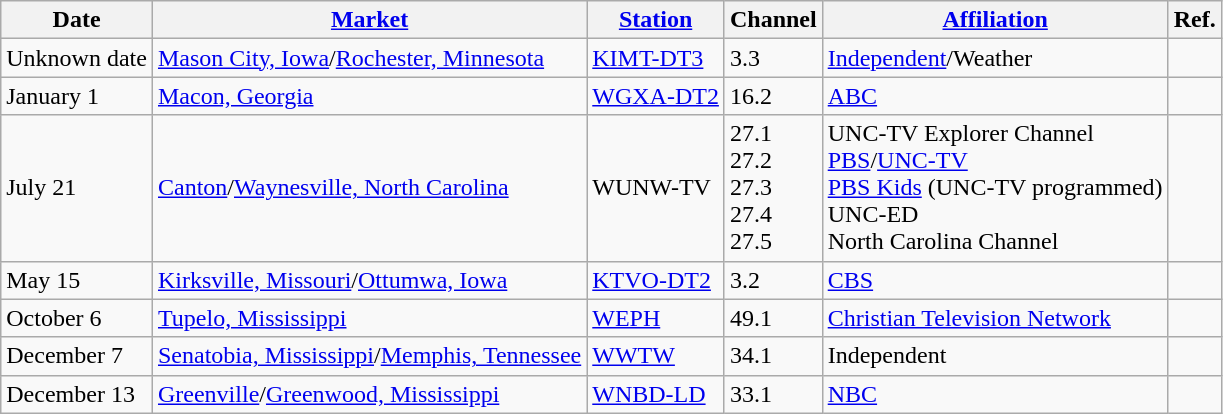<table class="wikitable sortable">
<tr>
<th>Date</th>
<th><a href='#'>Market</a></th>
<th><a href='#'>Station</a></th>
<th>Channel</th>
<th><a href='#'>Affiliation</a></th>
<th>Ref.</th>
</tr>
<tr>
<td>Unknown date</td>
<td><a href='#'>Mason City, Iowa</a>/<a href='#'>Rochester, Minnesota</a></td>
<td><a href='#'>KIMT-DT3</a></td>
<td>3.3</td>
<td><a href='#'>Independent</a>/Weather</td>
<td></td>
</tr>
<tr>
<td>January 1</td>
<td><a href='#'>Macon, Georgia</a></td>
<td><a href='#'>WGXA-DT2</a></td>
<td>16.2</td>
<td><a href='#'>ABC</a></td>
<td></td>
</tr>
<tr>
<td>July 21</td>
<td><a href='#'>Canton</a>/<a href='#'>Waynesville, North Carolina</a></td>
<td>WUNW-TV</td>
<td>27.1 <br> 27.2 <br> 27.3 <br> 27.4 <br> 27.5</td>
<td>UNC-TV Explorer Channel <br> <a href='#'>PBS</a>/<a href='#'>UNC-TV</a> <br> <a href='#'>PBS Kids</a> (UNC-TV programmed) <br> UNC-ED <br> North Carolina Channel</td>
<td></td>
</tr>
<tr>
<td>May 15</td>
<td><a href='#'>Kirksville, Missouri</a>/<a href='#'>Ottumwa, Iowa</a></td>
<td><a href='#'>KTVO-DT2</a></td>
<td>3.2</td>
<td><a href='#'>CBS</a></td>
<td></td>
</tr>
<tr>
<td>October 6</td>
<td><a href='#'>Tupelo, Mississippi</a></td>
<td><a href='#'>WEPH</a></td>
<td>49.1</td>
<td><a href='#'>Christian Television Network</a></td>
<td></td>
</tr>
<tr>
<td>December 7</td>
<td><a href='#'>Senatobia, Mississippi</a>/<a href='#'>Memphis, Tennessee</a></td>
<td><a href='#'>WWTW</a></td>
<td>34.1</td>
<td>Independent</td>
<td></td>
</tr>
<tr>
<td>December 13</td>
<td><a href='#'>Greenville</a>/<a href='#'>Greenwood, Mississippi</a></td>
<td><a href='#'>WNBD-LD</a></td>
<td>33.1</td>
<td><a href='#'>NBC</a></td>
<td></td>
</tr>
</table>
